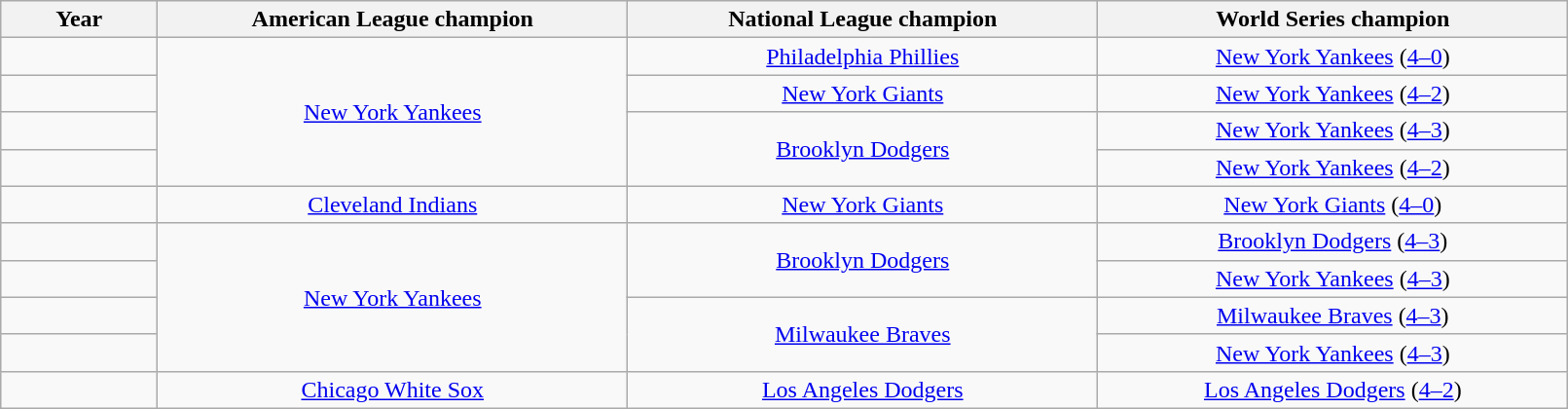<table class="wikitable" width="85%" style="text-align:center;">
<tr>
<th width="10%">Year</th>
<th width="30%">American League champion</th>
<th width="30%">National League champion</th>
<th width="30%">World Series champion</th>
</tr>
<tr>
<td></td>
<td rowspan="4"><a href='#'>New York Yankees</a></td>
<td><a href='#'>Philadelphia Phillies</a></td>
<td><a href='#'>New York Yankees</a> (<a href='#'>4–0</a>)</td>
</tr>
<tr>
<td></td>
<td><a href='#'>New York Giants</a></td>
<td><a href='#'>New York Yankees</a> (<a href='#'>4–2</a>)</td>
</tr>
<tr>
<td></td>
<td rowspan="2"><a href='#'>Brooklyn Dodgers</a></td>
<td><a href='#'>New York Yankees</a> (<a href='#'>4–3</a>)</td>
</tr>
<tr>
<td></td>
<td><a href='#'>New York Yankees</a> (<a href='#'>4–2</a>)</td>
</tr>
<tr>
<td></td>
<td><a href='#'>Cleveland Indians</a></td>
<td><a href='#'>New York Giants</a></td>
<td><a href='#'>New York Giants</a> (<a href='#'>4–0</a>)</td>
</tr>
<tr>
<td></td>
<td rowspan="4"><a href='#'>New York Yankees</a></td>
<td rowspan="2"><a href='#'>Brooklyn Dodgers</a></td>
<td><a href='#'>Brooklyn Dodgers</a> (<a href='#'>4–3</a>)</td>
</tr>
<tr>
<td></td>
<td><a href='#'>New York Yankees</a> (<a href='#'>4–3</a>)</td>
</tr>
<tr>
<td></td>
<td rowspan="2"><a href='#'>Milwaukee Braves</a></td>
<td><a href='#'>Milwaukee Braves</a> (<a href='#'>4–3</a>)</td>
</tr>
<tr>
<td></td>
<td><a href='#'>New York Yankees</a> (<a href='#'>4–3</a>)</td>
</tr>
<tr>
<td></td>
<td><a href='#'>Chicago White Sox</a></td>
<td><a href='#'>Los Angeles Dodgers</a></td>
<td><a href='#'>Los Angeles Dodgers</a> (<a href='#'>4–2</a>)</td>
</tr>
</table>
